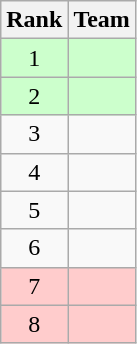<table class=wikitable style="text-align: center;">
<tr>
<th>Rank</th>
<th>Team</th>
</tr>
<tr style="background: #CCFFCC;">
<td>1</td>
<td style="text-align: left;"><strong></strong></td>
</tr>
<tr style="background: #CCFFCC;">
<td>2</td>
<td style="text-align: left;"><strong></strong></td>
</tr>
<tr>
<td>3</td>
<td style="text-align: left;"></td>
</tr>
<tr>
<td>4</td>
<td style="text-align: left;"></td>
</tr>
<tr>
<td>5</td>
<td style="text-align: left;"></td>
</tr>
<tr>
<td>6</td>
<td style="text-align: left;"></td>
</tr>
<tr style="background: #FFCCCC;">
<td>7</td>
<td style="text-align: left;"></td>
</tr>
<tr style="background: #FFCCCC;">
<td>8</td>
<td style="text-align: left;"></td>
</tr>
</table>
